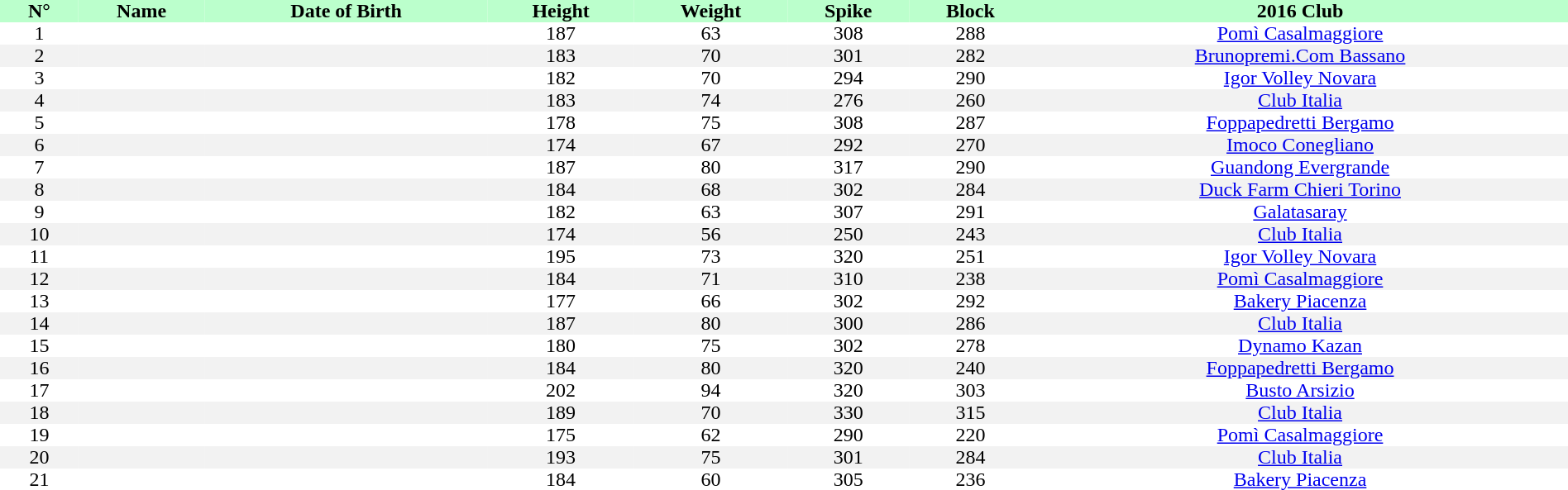<table style="text-align:center;" cellpadding=0 cellspacing=0 width=100%>
<tr style="background: #bbffcc;">
<th width="5%">N°</th>
<th>Name</th>
<th>Date of Birth</th>
<th>Height</th>
<th>Weight</th>
<th>Spike</th>
<th>Block</th>
<th>2016 Club</th>
</tr>
<tr>
<td>1</td>
<td></td>
<td></td>
<td>187</td>
<td>63</td>
<td>308</td>
<td>288</td>
<td><a href='#'>Pomì Casalmaggiore</a></td>
</tr>
<tr bgcolor="#f2f2f2">
<td>2</td>
<td></td>
<td></td>
<td>183</td>
<td>70</td>
<td>301</td>
<td>282</td>
<td><a href='#'>Brunopremi.Com Bassano</a></td>
</tr>
<tr>
<td>3</td>
<td></td>
<td></td>
<td>182</td>
<td>70</td>
<td>294</td>
<td>290</td>
<td><a href='#'>Igor Volley Novara</a></td>
</tr>
<tr bgcolor="#f2f2f2">
<td>4</td>
<td></td>
<td></td>
<td>183</td>
<td>74</td>
<td>276</td>
<td>260</td>
<td><a href='#'>Club Italia</a></td>
</tr>
<tr>
<td>5</td>
<td></td>
<td></td>
<td>178</td>
<td>75</td>
<td>308</td>
<td>287</td>
<td><a href='#'>Foppapedretti Bergamo</a></td>
</tr>
<tr bgcolor="#f2f2f2">
<td>6</td>
<td></td>
<td></td>
<td>174</td>
<td>67</td>
<td>292</td>
<td>270</td>
<td><a href='#'>Imoco Conegliano</a></td>
</tr>
<tr>
<td>7</td>
<td></td>
<td></td>
<td>187</td>
<td>80</td>
<td>317</td>
<td>290</td>
<td><a href='#'>Guandong Evergrande</a></td>
</tr>
<tr bgcolor="#f2f2f2">
<td>8</td>
<td></td>
<td></td>
<td>184</td>
<td>68</td>
<td>302</td>
<td>284</td>
<td><a href='#'>Duck Farm Chieri Torino</a></td>
</tr>
<tr>
<td>9</td>
<td></td>
<td></td>
<td>182</td>
<td>63</td>
<td>307</td>
<td>291</td>
<td><a href='#'>Galatasaray</a></td>
</tr>
<tr bgcolor="#f2f2f2">
<td>10</td>
<td></td>
<td></td>
<td>174</td>
<td>56</td>
<td>250</td>
<td>243</td>
<td><a href='#'>Club Italia</a></td>
</tr>
<tr>
<td>11</td>
<td></td>
<td></td>
<td>195</td>
<td>73</td>
<td>320</td>
<td>251</td>
<td><a href='#'>Igor Volley Novara</a></td>
</tr>
<tr bgcolor="#f2f2f2">
<td>12</td>
<td></td>
<td></td>
<td>184</td>
<td>71</td>
<td>310</td>
<td>238</td>
<td><a href='#'>Pomì Casalmaggiore</a></td>
</tr>
<tr>
<td>13</td>
<td></td>
<td></td>
<td>177</td>
<td>66</td>
<td>302</td>
<td>292</td>
<td><a href='#'>Bakery Piacenza</a></td>
</tr>
<tr bgcolor="#f2f2f2">
<td>14</td>
<td></td>
<td></td>
<td>187</td>
<td>80</td>
<td>300</td>
<td>286</td>
<td><a href='#'>Club Italia</a></td>
</tr>
<tr>
<td>15</td>
<td></td>
<td></td>
<td>180</td>
<td>75</td>
<td>302</td>
<td>278</td>
<td><a href='#'>Dynamo Kazan</a></td>
</tr>
<tr bgcolor="#f2f2f2">
<td>16</td>
<td></td>
<td></td>
<td>184</td>
<td>80</td>
<td>320</td>
<td>240</td>
<td><a href='#'>Foppapedretti Bergamo</a></td>
</tr>
<tr>
<td>17</td>
<td></td>
<td></td>
<td>202</td>
<td>94</td>
<td>320</td>
<td>303</td>
<td><a href='#'>Busto Arsizio</a></td>
</tr>
<tr bgcolor="#f2f2f2">
<td>18</td>
<td></td>
<td></td>
<td>189</td>
<td>70</td>
<td>330</td>
<td>315</td>
<td><a href='#'>Club Italia</a></td>
</tr>
<tr>
<td>19</td>
<td></td>
<td></td>
<td>175</td>
<td>62</td>
<td>290</td>
<td>220</td>
<td><a href='#'>Pomì Casalmaggiore</a></td>
</tr>
<tr bgcolor="#f2f2f2">
<td>20</td>
<td></td>
<td></td>
<td>193</td>
<td>75</td>
<td>301</td>
<td>284</td>
<td><a href='#'>Club Italia</a></td>
</tr>
<tr>
<td>21</td>
<td></td>
<td></td>
<td>184</td>
<td>60</td>
<td>305</td>
<td>236</td>
<td><a href='#'>Bakery Piacenza</a></td>
</tr>
</table>
